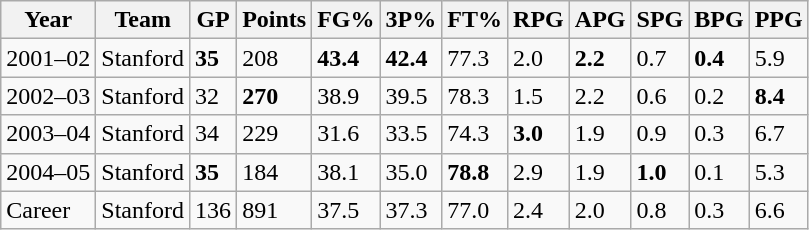<table class="wikitable">
<tr>
<th>Year</th>
<th>Team</th>
<th>GP</th>
<th>Points</th>
<th>FG%</th>
<th>3P%</th>
<th>FT%</th>
<th>RPG</th>
<th>APG</th>
<th>SPG</th>
<th>BPG</th>
<th>PPG</th>
</tr>
<tr>
<td>2001–02</td>
<td>Stanford</td>
<td><strong>35</strong></td>
<td>208</td>
<td><strong>43.4</strong></td>
<td><strong>42.4</strong></td>
<td>77.3</td>
<td>2.0</td>
<td><strong>2.2</strong></td>
<td>0.7</td>
<td><strong>0.4</strong></td>
<td>5.9</td>
</tr>
<tr>
<td>2002–03</td>
<td>Stanford</td>
<td>32</td>
<td><strong>270</strong></td>
<td>38.9</td>
<td>39.5</td>
<td>78.3</td>
<td>1.5</td>
<td>2.2</td>
<td>0.6</td>
<td>0.2</td>
<td><strong>8.4</strong></td>
</tr>
<tr>
<td>2003–04</td>
<td>Stanford</td>
<td>34</td>
<td>229</td>
<td>31.6</td>
<td>33.5</td>
<td>74.3</td>
<td><strong>3.0</strong></td>
<td>1.9</td>
<td>0.9</td>
<td>0.3</td>
<td>6.7</td>
</tr>
<tr>
<td>2004–05</td>
<td>Stanford</td>
<td><strong>35</strong></td>
<td>184</td>
<td>38.1</td>
<td>35.0</td>
<td><strong>78.8</strong></td>
<td>2.9</td>
<td>1.9</td>
<td><strong>1.0</strong></td>
<td>0.1</td>
<td>5.3</td>
</tr>
<tr>
<td>Career</td>
<td>Stanford</td>
<td>136</td>
<td>891</td>
<td>37.5</td>
<td>37.3</td>
<td>77.0</td>
<td>2.4</td>
<td>2.0</td>
<td>0.8</td>
<td>0.3</td>
<td>6.6</td>
</tr>
</table>
